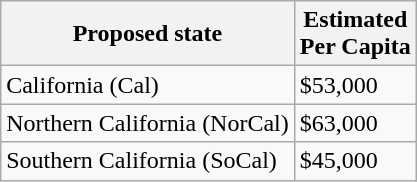<table class="wikitable" align=right>
<tr>
<th>Proposed state</th>
<th>Estimated <br> Per Capita</th>
</tr>
<tr>
<td>California (Cal)</td>
<td>$53,000</td>
</tr>
<tr>
<td>Northern California (NorCal)</td>
<td>$63,000</td>
</tr>
<tr>
<td>Southern California (SoCal)</td>
<td>$45,000</td>
</tr>
</table>
